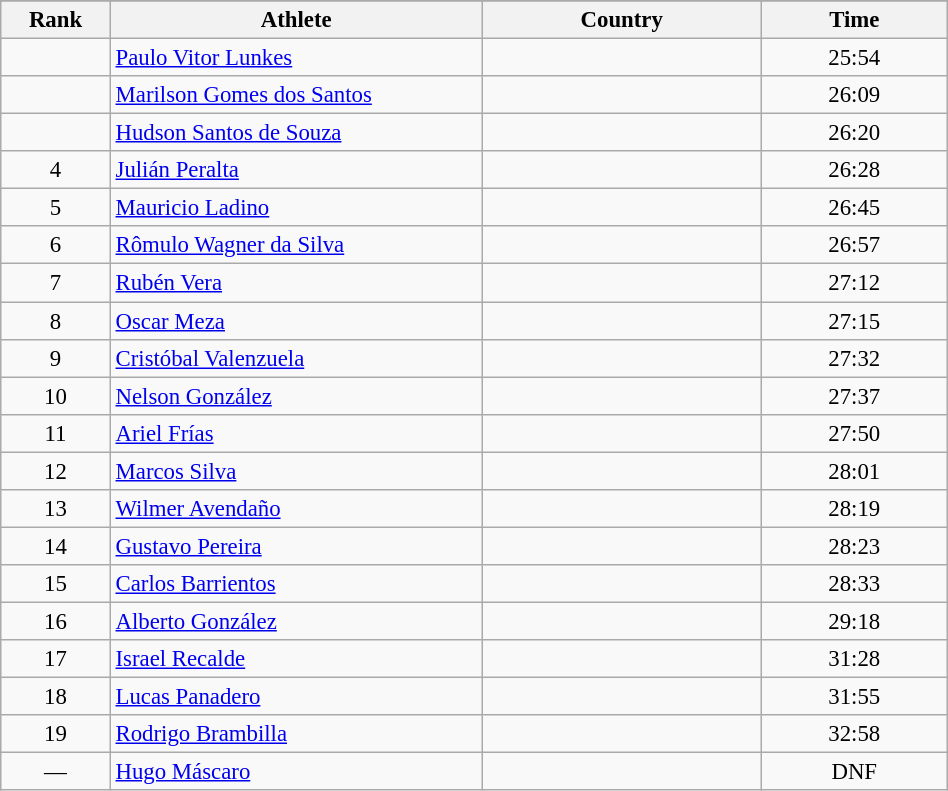<table class="wikitable sortable" style=" text-align:center; font-size:95%;" width="50%">
<tr>
</tr>
<tr>
<th width=5%>Rank</th>
<th width=20%>Athlete</th>
<th width=15%>Country</th>
<th width=10%>Time</th>
</tr>
<tr>
<td align=center></td>
<td align=left><a href='#'>Paulo Vitor Lunkes</a></td>
<td align=left></td>
<td>25:54</td>
</tr>
<tr>
<td align=center></td>
<td align=left><a href='#'>Marilson Gomes dos Santos</a></td>
<td align=left></td>
<td>26:09</td>
</tr>
<tr>
<td align=center></td>
<td align=left><a href='#'>Hudson Santos de Souza</a></td>
<td align=left></td>
<td>26:20</td>
</tr>
<tr>
<td align=center>4</td>
<td align=left><a href='#'>Julián Peralta</a></td>
<td align=left></td>
<td>26:28</td>
</tr>
<tr>
<td align=center>5</td>
<td align=left><a href='#'>Mauricio Ladino</a></td>
<td align=left></td>
<td>26:45</td>
</tr>
<tr>
<td align=center>6</td>
<td align=left><a href='#'>Rômulo Wagner da Silva</a></td>
<td align=left></td>
<td>26:57</td>
</tr>
<tr>
<td align=center>7</td>
<td align=left><a href='#'>Rubén Vera</a></td>
<td align=left></td>
<td>27:12</td>
</tr>
<tr>
<td align=center>8</td>
<td align=left><a href='#'>Oscar Meza</a></td>
<td align=left></td>
<td>27:15</td>
</tr>
<tr>
<td align=center>9</td>
<td align=left><a href='#'>Cristóbal Valenzuela</a></td>
<td align=left></td>
<td>27:32</td>
</tr>
<tr>
<td align=center>10</td>
<td align=left><a href='#'>Nelson González</a></td>
<td align=left></td>
<td>27:37</td>
</tr>
<tr>
<td align=center>11</td>
<td align=left><a href='#'>Ariel Frías</a></td>
<td align=left></td>
<td>27:50</td>
</tr>
<tr>
<td align=center>12</td>
<td align=left><a href='#'>Marcos Silva</a></td>
<td align=left></td>
<td>28:01</td>
</tr>
<tr>
<td align=center>13</td>
<td align=left><a href='#'>Wilmer Avendaño</a></td>
<td align=left></td>
<td>28:19</td>
</tr>
<tr>
<td align=center>14</td>
<td align=left><a href='#'>Gustavo Pereira</a></td>
<td align=left></td>
<td>28:23</td>
</tr>
<tr>
<td align=center>15</td>
<td align=left><a href='#'>Carlos Barrientos</a></td>
<td align=left></td>
<td>28:33</td>
</tr>
<tr>
<td align=center>16</td>
<td align=left><a href='#'>Alberto González</a></td>
<td align=left></td>
<td>29:18</td>
</tr>
<tr>
<td align=center>17</td>
<td align=left><a href='#'>Israel Recalde</a></td>
<td align=left></td>
<td>31:28</td>
</tr>
<tr>
<td align=center>18</td>
<td align=left><a href='#'>Lucas Panadero</a></td>
<td align=left></td>
<td>31:55</td>
</tr>
<tr>
<td align=center>19</td>
<td align=left><a href='#'>Rodrigo Brambilla</a></td>
<td align=left></td>
<td>32:58</td>
</tr>
<tr>
<td align=center>—</td>
<td align=left><a href='#'>Hugo Máscaro</a></td>
<td align=left></td>
<td>DNF</td>
</tr>
</table>
